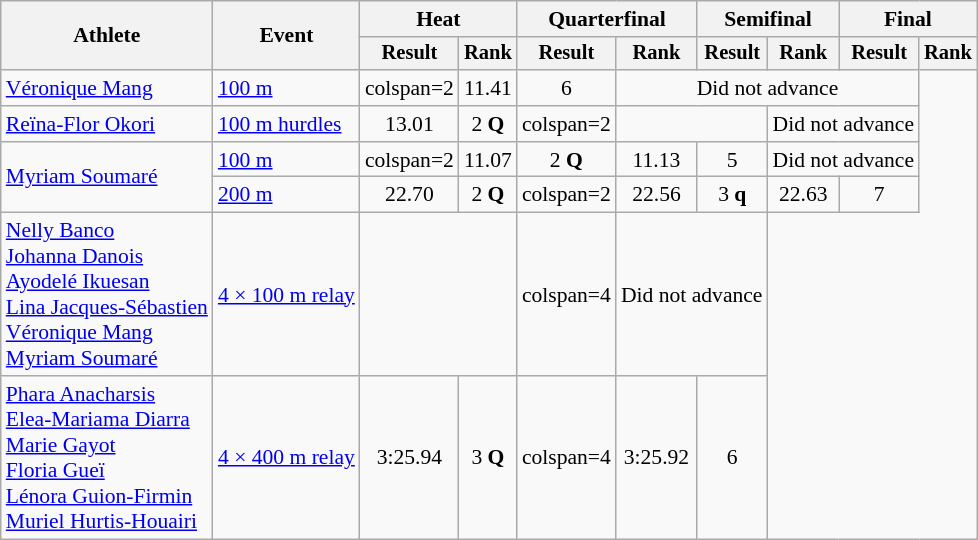<table class="wikitable" style="font-size:90%">
<tr>
<th rowspan="2">Athlete</th>
<th rowspan="2">Event</th>
<th colspan="2">Heat</th>
<th colspan="2">Quarterfinal</th>
<th colspan="2">Semifinal</th>
<th colspan="2">Final</th>
</tr>
<tr style="font-size:95%">
<th>Result</th>
<th>Rank</th>
<th>Result</th>
<th>Rank</th>
<th>Result</th>
<th>Rank</th>
<th>Result</th>
<th>Rank</th>
</tr>
<tr align=center>
<td align=left><a href='#'>Véronique Mang</a></td>
<td align=left><a href='#'>100 m</a></td>
<td>colspan=2 </td>
<td>11.41</td>
<td>6</td>
<td colspan=4>Did not advance</td>
</tr>
<tr align=center>
<td align=left><a href='#'>Reïna-Flor Okori</a></td>
<td align=left><a href='#'>100 m hurdles</a></td>
<td>13.01</td>
<td>2 <strong>Q</strong></td>
<td>colspan=2 </td>
<td colspan=2></td>
<td colspan=2>Did not advance</td>
</tr>
<tr align=center>
<td align=left rowspan=2><a href='#'>Myriam Soumaré</a></td>
<td align=left><a href='#'>100 m</a></td>
<td>colspan=2 </td>
<td>11.07</td>
<td>2 <strong>Q</strong></td>
<td>11.13</td>
<td>5</td>
<td colspan=2>Did not advance</td>
</tr>
<tr align=center>
<td align=left><a href='#'>200 m</a></td>
<td>22.70</td>
<td>2 <strong>Q</strong></td>
<td>colspan=2 </td>
<td>22.56</td>
<td>3 <strong>q</strong></td>
<td>22.63</td>
<td>7</td>
</tr>
<tr align=center>
<td align=left><a href='#'>Nelly Banco</a><br><a href='#'>Johanna Danois</a><br><a href='#'>Ayodelé Ikuesan</a><br><a href='#'>Lina Jacques-Sébastien</a><br><a href='#'>Véronique Mang</a><br><a href='#'>Myriam Soumaré</a></td>
<td align=left><a href='#'>4 × 100 m relay</a></td>
<td colspan=2></td>
<td>colspan=4 </td>
<td colspan=2>Did not advance</td>
</tr>
<tr align=center>
<td align=left><a href='#'>Phara Anacharsis</a><br><a href='#'>Elea-Mariama Diarra</a><br><a href='#'>Marie Gayot</a><br><a href='#'>Floria Gueï</a><br><a href='#'>Lénora Guion-Firmin</a><br><a href='#'>Muriel Hurtis-Houairi</a></td>
<td align=left><a href='#'>4 × 400 m relay</a></td>
<td>3:25.94</td>
<td>3 <strong>Q</strong></td>
<td>colspan=4 </td>
<td>3:25.92</td>
<td>6</td>
</tr>
</table>
